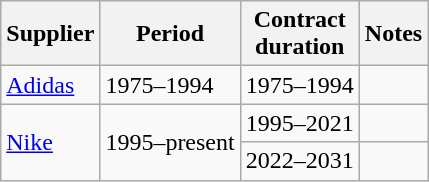<table class="wikitable" style="text-align: left">
<tr>
<th>Supplier</th>
<th>Period</th>
<th>Contract<br>duration</th>
<th>Notes</th>
</tr>
<tr>
<td><a href='#'>Adidas</a></td>
<td>1975–1994</td>
<td>1975–1994</td>
<td></td>
</tr>
<tr>
<td rowspan="2"><a href='#'>Nike</a></td>
<td rowspan="2">1995–present</td>
<td>1995–2021</td>
</tr>
<tr>
<td>2022–2031</td>
<td></td>
</tr>
</table>
